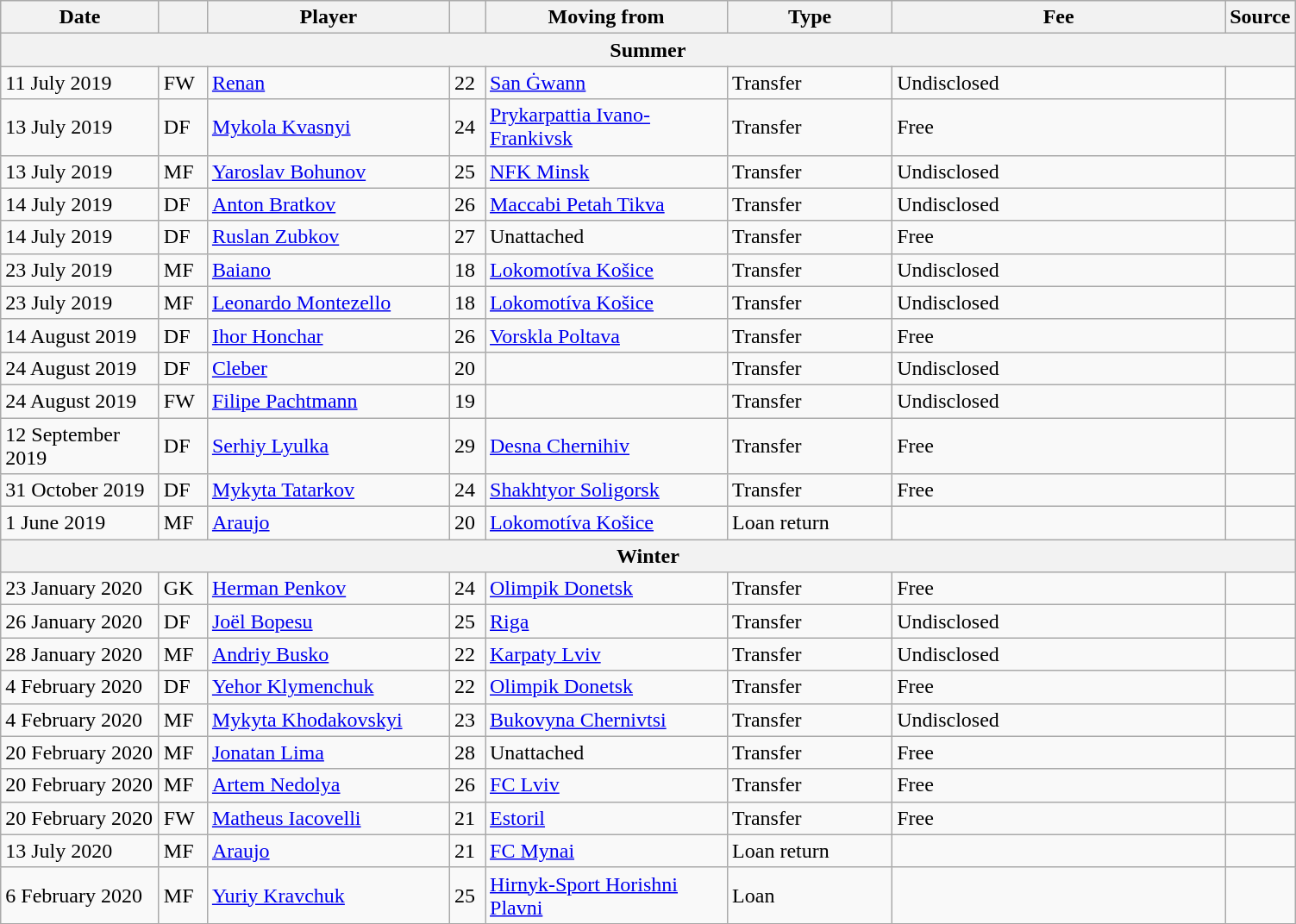<table class="wikitable sortable">
<tr>
<th style="width:115px;">Date</th>
<th style="width:30px;"></th>
<th style="width:180px;">Player</th>
<th style="width:20px;"></th>
<th style="width:180px;">Moving from</th>
<th style="width:120px;" class="unsortable">Type</th>
<th style="width:250px;" class="unsortable">Fee</th>
<th style="width:20px;">Source</th>
</tr>
<tr>
<th colspan=8>Summer</th>
</tr>
<tr>
<td>11 July 2019</td>
<td>FW</td>
<td> <a href='#'>Renan</a></td>
<td>22</td>
<td> <a href='#'>San Ġwann</a></td>
<td>Transfer</td>
<td>Undisclosed</td>
<td></td>
</tr>
<tr>
<td>13 July 2019</td>
<td>DF</td>
<td> <a href='#'>Mykola Kvasnyi</a></td>
<td>24</td>
<td> <a href='#'>Prykarpattia Ivano-Frankivsk</a></td>
<td>Transfer</td>
<td>Free</td>
<td></td>
</tr>
<tr>
<td>13 July 2019</td>
<td>MF</td>
<td> <a href='#'>Yaroslav Bohunov</a></td>
<td>25</td>
<td> <a href='#'>NFK Minsk</a></td>
<td>Transfer</td>
<td>Undisclosed</td>
<td></td>
</tr>
<tr>
<td>14 July 2019</td>
<td>DF</td>
<td> <a href='#'>Anton Bratkov</a></td>
<td>26</td>
<td> <a href='#'>Maccabi Petah Tikva</a></td>
<td>Transfer</td>
<td>Undisclosed</td>
<td></td>
</tr>
<tr>
<td>14 July 2019</td>
<td>DF</td>
<td> <a href='#'>Ruslan Zubkov</a></td>
<td>27</td>
<td>Unattached</td>
<td>Transfer</td>
<td>Free</td>
<td></td>
</tr>
<tr>
<td>23 July 2019</td>
<td>MF</td>
<td> <a href='#'>Baiano</a></td>
<td>18</td>
<td> <a href='#'>Lokomotíva Košice</a></td>
<td>Transfer</td>
<td>Undisclosed</td>
<td></td>
</tr>
<tr>
<td>23 July 2019</td>
<td>MF</td>
<td> <a href='#'>Leonardo Montezello</a></td>
<td>18</td>
<td> <a href='#'>Lokomotíva Košice</a></td>
<td>Transfer</td>
<td>Undisclosed</td>
<td></td>
</tr>
<tr>
<td>14 August 2019</td>
<td>DF</td>
<td> <a href='#'>Ihor Honchar</a></td>
<td>26</td>
<td> <a href='#'>Vorskla Poltava</a></td>
<td>Transfer</td>
<td>Free</td>
<td></td>
</tr>
<tr>
<td>24 August 2019</td>
<td>DF</td>
<td> <a href='#'>Cleber</a></td>
<td>20</td>
<td></td>
<td>Transfer</td>
<td>Undisclosed</td>
<td></td>
</tr>
<tr>
<td>24 August 2019</td>
<td>FW</td>
<td> <a href='#'>Filipe Pachtmann</a></td>
<td>19</td>
<td></td>
<td>Transfer</td>
<td>Undisclosed</td>
<td></td>
</tr>
<tr>
<td>12 September 2019</td>
<td>DF</td>
<td> <a href='#'>Serhiy Lyulka</a></td>
<td>29</td>
<td> <a href='#'>Desna Chernihiv</a></td>
<td>Transfer</td>
<td>Free</td>
<td></td>
</tr>
<tr>
<td>31 October 2019</td>
<td>DF</td>
<td> <a href='#'>Mykyta Tatarkov</a></td>
<td>24</td>
<td> <a href='#'>Shakhtyor Soligorsk</a></td>
<td>Transfer</td>
<td>Free</td>
<td></td>
</tr>
<tr>
<td>1 June 2019</td>
<td>MF</td>
<td> <a href='#'>Araujo</a></td>
<td>20</td>
<td> <a href='#'>Lokomotíva Košice</a></td>
<td>Loan return</td>
<td></td>
<td></td>
</tr>
<tr>
<th colspan=8>Winter</th>
</tr>
<tr>
<td>23 January 2020</td>
<td>GK</td>
<td> <a href='#'>Herman Penkov</a></td>
<td>24</td>
<td> <a href='#'>Olimpik Donetsk</a></td>
<td>Transfer</td>
<td>Free</td>
<td></td>
</tr>
<tr>
<td>26 January 2020</td>
<td>DF</td>
<td> <a href='#'>Joël Bopesu</a></td>
<td>25</td>
<td> <a href='#'>Riga</a></td>
<td>Transfer</td>
<td>Undisclosed</td>
<td></td>
</tr>
<tr>
<td>28 January 2020</td>
<td>MF</td>
<td> <a href='#'>Andriy Busko</a></td>
<td>22</td>
<td> <a href='#'>Karpaty Lviv</a></td>
<td>Transfer</td>
<td>Undisclosed</td>
<td></td>
</tr>
<tr>
<td>4 February 2020</td>
<td>DF</td>
<td> <a href='#'>Yehor Klymenchuk</a></td>
<td>22</td>
<td> <a href='#'>Olimpik Donetsk</a></td>
<td>Transfer</td>
<td>Free</td>
<td></td>
</tr>
<tr>
<td>4 February 2020</td>
<td>MF</td>
<td> <a href='#'>Mykyta Khodakovskyi</a></td>
<td>23</td>
<td> <a href='#'>Bukovyna Chernivtsi</a></td>
<td>Transfer</td>
<td>Undisclosed</td>
<td></td>
</tr>
<tr>
<td>20 February 2020</td>
<td>MF</td>
<td> <a href='#'>Jonatan Lima</a></td>
<td>28</td>
<td>Unattached</td>
<td>Transfer</td>
<td>Free</td>
<td></td>
</tr>
<tr>
<td>20 February 2020</td>
<td>MF</td>
<td> <a href='#'>Artem Nedolya</a></td>
<td>26</td>
<td> <a href='#'>FC Lviv</a></td>
<td>Transfer</td>
<td>Free</td>
<td></td>
</tr>
<tr>
<td>20 February 2020</td>
<td>FW</td>
<td> <a href='#'>Matheus Iacovelli</a></td>
<td>21</td>
<td> <a href='#'>Estoril</a></td>
<td>Transfer</td>
<td>Free</td>
<td></td>
</tr>
<tr>
<td>13 July 2020</td>
<td>MF</td>
<td> <a href='#'>Araujo</a></td>
<td>21</td>
<td> <a href='#'>FC Mynai</a></td>
<td>Loan return</td>
<td></td>
<td></td>
</tr>
<tr>
<td>6 February 2020</td>
<td>MF</td>
<td> <a href='#'>Yuriy Kravchuk</a></td>
<td>25</td>
<td> <a href='#'>Hirnyk-Sport Horishni Plavni</a></td>
<td>Loan</td>
<td></td>
<td></td>
</tr>
<tr>
</tr>
</table>
